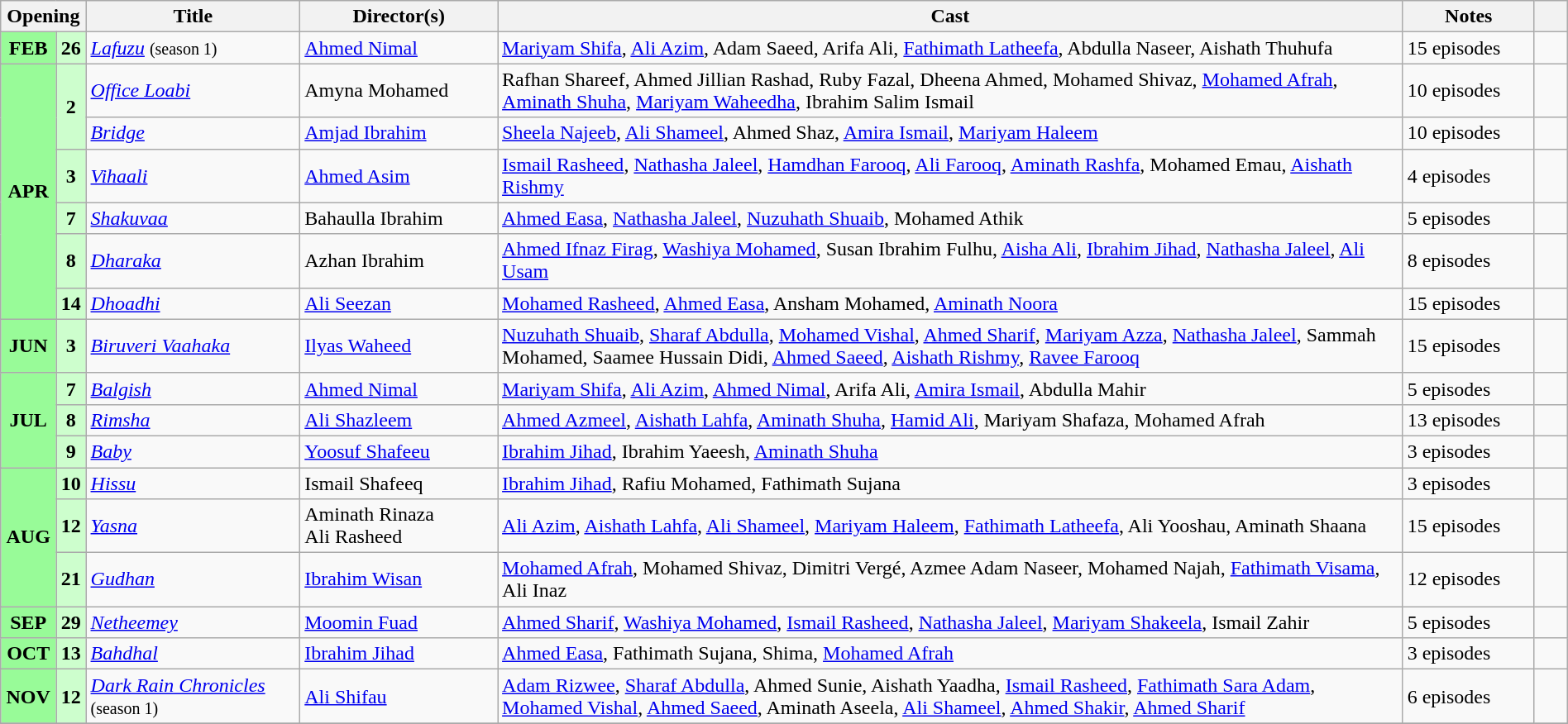<table class="wikitable plainrowheaders" width="100%">
<tr>
<th scope="col" colspan="2" width=4%>Opening</th>
<th scope="col" width=13%>Title</th>
<th scope="col" width=12%>Director(s)</th>
<th scope="col" width=55%>Cast</th>
<th scope="col" width=8%>Notes</th>
<th scope="col" width=2%></th>
</tr>
<tr>
<td style="text-align:center; background:#98fb98; textcolor:#000;"><strong>FEB</strong></td>
<td style="text-align:center; textcolor:#000; background:#cdfecd;"><strong>26</strong></td>
<td><em><a href='#'>Lafuzu</a></em> <small>(season 1)</small></td>
<td><a href='#'>Ahmed Nimal</a></td>
<td><a href='#'>Mariyam Shifa</a>, <a href='#'>Ali Azim</a>, Adam Saeed, Arifa Ali, <a href='#'>Fathimath Latheefa</a>, Abdulla Naseer, Aishath Thuhufa</td>
<td>15 episodes</td>
<td style="text-align:center;"></td>
</tr>
<tr>
<td rowspan="6" style="text-align:center; background:#98fb98; textcolor:#000;"><strong>APR</strong></td>
<td rowspan="2" style="text-align:center; textcolor:#000; background:#cdfecd;"><strong>2</strong></td>
<td><em><a href='#'>Office Loabi</a></em></td>
<td>Amyna Mohamed</td>
<td>Rafhan Shareef, Ahmed Jillian Rashad, Ruby Fazal, Dheena Ahmed, Mohamed Shivaz, <a href='#'>Mohamed Afrah</a>, <a href='#'>Aminath Shuha</a>, <a href='#'>Mariyam Waheedha</a>, Ibrahim Salim Ismail</td>
<td>10 episodes</td>
<td style="text-align:center;"></td>
</tr>
<tr>
<td><em><a href='#'>Bridge</a></em></td>
<td><a href='#'>Amjad Ibrahim</a></td>
<td><a href='#'>Sheela Najeeb</a>, <a href='#'>Ali Shameel</a>, Ahmed Shaz, <a href='#'>Amira Ismail</a>, <a href='#'>Mariyam Haleem</a></td>
<td>10 episodes</td>
<td style="text-align:center;"></td>
</tr>
<tr>
<td style="text-align:center; textcolor:#000; background:#cdfecd;"><strong>3</strong></td>
<td><em><a href='#'>Vihaali</a></em></td>
<td><a href='#'>Ahmed Asim</a></td>
<td><a href='#'>Ismail Rasheed</a>, <a href='#'>Nathasha Jaleel</a>, <a href='#'>Hamdhan Farooq</a>, <a href='#'>Ali Farooq</a>, <a href='#'>Aminath Rashfa</a>, Mohamed Emau, <a href='#'>Aishath Rishmy</a></td>
<td>4 episodes</td>
<td style="text-align:center;"></td>
</tr>
<tr>
<td style="text-align:center; textcolor:#000; background:#cdfecd;"><strong>7</strong></td>
<td><em><a href='#'>Shakuvaa</a></em></td>
<td>Bahaulla Ibrahim</td>
<td><a href='#'>Ahmed Easa</a>, <a href='#'>Nathasha Jaleel</a>, <a href='#'>Nuzuhath Shuaib</a>, Mohamed Athik</td>
<td>5 episodes</td>
<td style="text-align:center;"></td>
</tr>
<tr>
<td style="text-align:center; textcolor:#000; background:#cdfecd;"><strong>8</strong></td>
<td><em><a href='#'>Dharaka</a></em></td>
<td>Azhan Ibrahim</td>
<td><a href='#'>Ahmed Ifnaz Firag</a>, <a href='#'>Washiya Mohamed</a>, Susan Ibrahim Fulhu, <a href='#'>Aisha Ali</a>, <a href='#'>Ibrahim Jihad</a>, <a href='#'>Nathasha Jaleel</a>, <a href='#'>Ali Usam</a></td>
<td>8 episodes</td>
<td style="text-align:center;"></td>
</tr>
<tr>
<td style="text-align:center; textcolor:#000; background:#cdfecd;"><strong>14</strong></td>
<td><em><a href='#'>Dhoadhi</a></em></td>
<td><a href='#'>Ali Seezan</a></td>
<td><a href='#'>Mohamed Rasheed</a>, <a href='#'>Ahmed Easa</a>, Ansham Mohamed, <a href='#'>Aminath Noora</a></td>
<td>15 episodes</td>
<td style="text-align:center;"></td>
</tr>
<tr>
<td style="text-align:center; background:#98fb98; textcolor:#000;"><strong>JUN</strong></td>
<td style="text-align:center; textcolor:#000; background:#cdfecd;"><strong>3</strong></td>
<td><em><a href='#'>Biruveri Vaahaka</a></em></td>
<td><a href='#'>Ilyas Waheed</a></td>
<td><a href='#'>Nuzuhath Shuaib</a>, <a href='#'>Sharaf Abdulla</a>, <a href='#'>Mohamed Vishal</a>, <a href='#'>Ahmed Sharif</a>, <a href='#'>Mariyam Azza</a>, <a href='#'>Nathasha Jaleel</a>, Sammah Mohamed, Saamee Hussain Didi, <a href='#'>Ahmed Saeed</a>, <a href='#'>Aishath Rishmy</a>, <a href='#'>Ravee Farooq</a></td>
<td>15 episodes</td>
<td style="text-align:center;"></td>
</tr>
<tr>
<td rowspan="3" style="text-align:center; background:#98fb98; textcolor:#000;"><strong>JUL</strong></td>
<td style="text-align:center; textcolor:#000; background:#cdfecd;"><strong>7</strong></td>
<td><em><a href='#'>Balgish</a></em></td>
<td><a href='#'>Ahmed Nimal</a></td>
<td><a href='#'>Mariyam Shifa</a>, <a href='#'>Ali Azim</a>, <a href='#'>Ahmed Nimal</a>, Arifa Ali, <a href='#'>Amira Ismail</a>, Abdulla Mahir</td>
<td>5 episodes</td>
<td style="text-align:center;"></td>
</tr>
<tr>
<td style="text-align:center; textcolor:#000; background:#cdfecd;"><strong>8</strong></td>
<td><em><a href='#'>Rimsha</a></em></td>
<td><a href='#'>Ali Shazleem</a></td>
<td><a href='#'>Ahmed Azmeel</a>, <a href='#'>Aishath Lahfa</a>, <a href='#'>Aminath Shuha</a>, <a href='#'>Hamid Ali</a>, Mariyam Shafaza, Mohamed Afrah</td>
<td>13 episodes</td>
<td style="text-align:center;"></td>
</tr>
<tr>
<td style="text-align:center; textcolor:#000; background:#cdfecd;"><strong>9</strong></td>
<td><em><a href='#'>Baby</a></em></td>
<td><a href='#'>Yoosuf Shafeeu</a></td>
<td><a href='#'>Ibrahim Jihad</a>, Ibrahim Yaeesh, <a href='#'>Aminath Shuha</a></td>
<td>3 episodes</td>
<td style="text-align:center;"></td>
</tr>
<tr>
<td rowspan="3" style="text-align:center; background:#98fb98; textcolor:#000;"><strong>AUG</strong></td>
<td style="text-align:center; textcolor:#000; background:#cdfecd;"><strong>10</strong></td>
<td><em><a href='#'>Hissu</a></em></td>
<td>Ismail Shafeeq</td>
<td><a href='#'>Ibrahim Jihad</a>, Rafiu Mohamed, Fathimath Sujana</td>
<td>3 episodes</td>
<td style="text-align:center;"></td>
</tr>
<tr>
<td style="text-align:center; textcolor:#000; background:#cdfecd;"><strong>12</strong></td>
<td><em><a href='#'>Yasna</a></em></td>
<td>Aminath Rinaza<br>Ali Rasheed</td>
<td><a href='#'>Ali Azim</a>, <a href='#'>Aishath Lahfa</a>, <a href='#'>Ali Shameel</a>, <a href='#'>Mariyam Haleem</a>, <a href='#'>Fathimath Latheefa</a>, Ali Yooshau, Aminath Shaana</td>
<td>15 episodes</td>
<td style="text-align:center;"></td>
</tr>
<tr>
<td style="text-align:center; textcolor:#000; background:#cdfecd;"><strong>21</strong></td>
<td><em><a href='#'>Gudhan</a></em></td>
<td><a href='#'>Ibrahim Wisan</a></td>
<td><a href='#'>Mohamed Afrah</a>, Mohamed Shivaz, Dimitri Vergé, Azmee Adam Naseer, Mohamed Najah, <a href='#'>Fathimath Visama</a>, Ali Inaz</td>
<td>12 episodes</td>
<td style="text-align:center;"></td>
</tr>
<tr>
<td style="text-align:center; background:#98fb98; textcolor:#000;"><strong>SEP</strong></td>
<td style="text-align:center; textcolor:#000; background:#cdfecd;"><strong>29</strong></td>
<td><em><a href='#'>Netheemey</a></em></td>
<td><a href='#'>Moomin Fuad</a></td>
<td><a href='#'>Ahmed Sharif</a>, <a href='#'>Washiya Mohamed</a>, <a href='#'>Ismail Rasheed</a>, <a href='#'>Nathasha Jaleel</a>, <a href='#'>Mariyam Shakeela</a>, Ismail Zahir</td>
<td>5 episodes</td>
<td style="text-align:center;"></td>
</tr>
<tr>
<td style="text-align:center; background:#98fb98; textcolor:#000;"><strong>OCT</strong></td>
<td style="text-align:center; textcolor:#000; background:#cdfecd;"><strong>13</strong></td>
<td><em><a href='#'>Bahdhal</a></em></td>
<td><a href='#'>Ibrahim Jihad</a></td>
<td><a href='#'>Ahmed Easa</a>, Fathimath Sujana, Shima, <a href='#'>Mohamed Afrah</a></td>
<td>3 episodes</td>
<td style="text-align:center;"></td>
</tr>
<tr>
<td style="text-align:center; background:#98fb98; textcolor:#000;"><strong>NOV</strong></td>
<td style="text-align:center; textcolor:#000; background:#cdfecd;"><strong>12</strong></td>
<td><em><a href='#'>Dark Rain Chronicles</a></em><br><small>(season 1)</small></td>
<td><a href='#'>Ali Shifau</a></td>
<td><a href='#'>Adam Rizwee</a>, <a href='#'>Sharaf Abdulla</a>, Ahmed Sunie, Aishath Yaadha, <a href='#'>Ismail Rasheed</a>, <a href='#'>Fathimath Sara Adam</a>, <a href='#'>Mohamed Vishal</a>, <a href='#'>Ahmed Saeed</a>, Aminath Aseela, <a href='#'>Ali Shameel</a>, <a href='#'>Ahmed Shakir</a>, <a href='#'>Ahmed Sharif</a></td>
<td>6 episodes</td>
<td style="text-align:center;"></td>
</tr>
<tr>
</tr>
</table>
